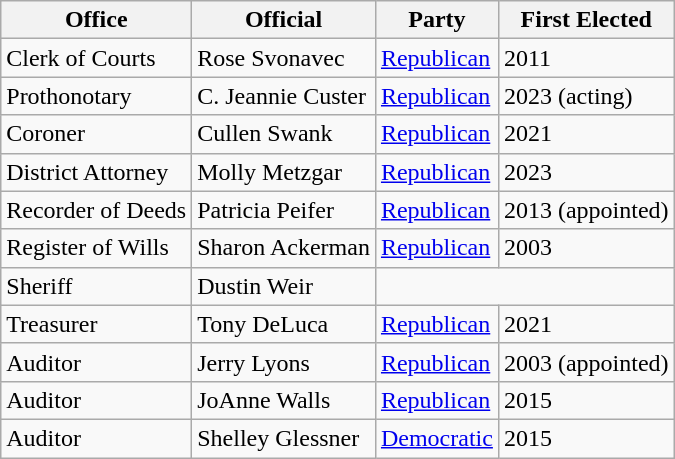<table class="wikitable">
<tr>
<th>Office</th>
<th>Official</th>
<th>Party</th>
<th>First Elected</th>
</tr>
<tr>
<td>Clerk of Courts</td>
<td>Rose Svonavec</td>
<td><a href='#'>Republican</a></td>
<td>2011</td>
</tr>
<tr>
<td>Prothonotary</td>
<td>C. Jeannie Custer</td>
<td><a href='#'>Republican</a></td>
<td>2023 (acting)</td>
</tr>
<tr>
<td>Coroner</td>
<td>Cullen Swank</td>
<td><a href='#'>Republican</a></td>
<td>2021</td>
</tr>
<tr>
<td>District Attorney</td>
<td>Molly Metzgar</td>
<td><a href='#'>Republican</a></td>
<td>2023</td>
</tr>
<tr>
<td>Recorder of Deeds</td>
<td>Patricia Peifer</td>
<td><a href='#'>Republican</a></td>
<td>2013 (appointed)</td>
</tr>
<tr>
<td>Register of Wills</td>
<td>Sharon Ackerman</td>
<td><a href='#'>Republican</a></td>
<td>2003</td>
</tr>
<tr>
<td>Sheriff</td>
<td>Dustin Weir</td>
</tr>
<tr>
<td>Treasurer</td>
<td>Tony DeLuca</td>
<td><a href='#'>Republican</a></td>
<td>2021</td>
</tr>
<tr>
<td>Auditor</td>
<td>Jerry Lyons</td>
<td><a href='#'>Republican</a></td>
<td>2003 (appointed)</td>
</tr>
<tr>
<td>Auditor</td>
<td>JoAnne Walls</td>
<td><a href='#'>Republican</a></td>
<td>2015</td>
</tr>
<tr>
<td>Auditor</td>
<td>Shelley Glessner</td>
<td><a href='#'>Democratic</a></td>
<td>2015</td>
</tr>
</table>
